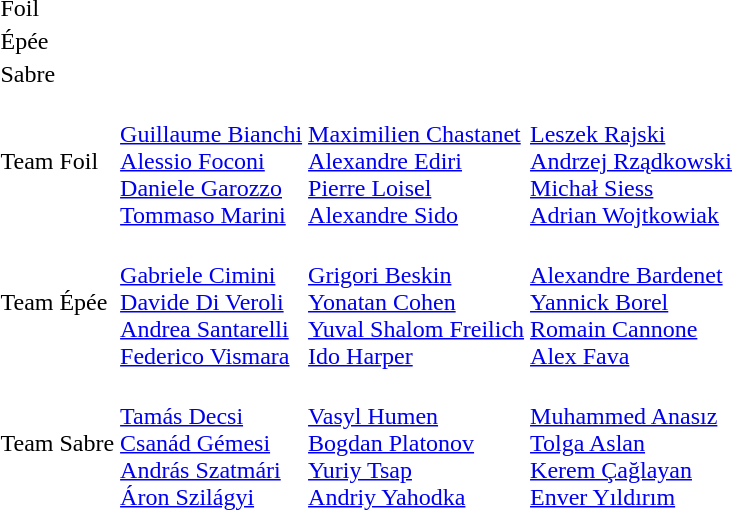<table>
<tr>
<td rowspan=2>Foil</td>
<td rowspan=2></td>
<td rowspan=2></td>
<td></td>
</tr>
<tr>
<td></td>
</tr>
<tr>
<td rowspan=2>Épée</td>
<td rowspan=2></td>
<td rowspan=2></td>
<td></td>
</tr>
<tr>
<td></td>
</tr>
<tr>
<td rowspan=2>Sabre</td>
<td rowspan=2></td>
<td rowspan=2></td>
<td></td>
</tr>
<tr>
<td></td>
</tr>
<tr>
<td>Team Foil</td>
<td><br><a href='#'>Guillaume Bianchi</a><br><a href='#'>Alessio Foconi</a><br><a href='#'>Daniele Garozzo</a><br><a href='#'>Tommaso Marini</a></td>
<td><br><a href='#'>Maximilien Chastanet</a><br><a href='#'>Alexandre Ediri</a><br><a href='#'>Pierre Loisel</a><br><a href='#'>Alexandre Sido</a></td>
<td><br><a href='#'>Leszek Rajski</a><br><a href='#'>Andrzej Rządkowski</a><br><a href='#'>Michał Siess</a><br><a href='#'>Adrian Wojtkowiak</a></td>
</tr>
<tr>
<td>Team Épée</td>
<td><br><a href='#'>Gabriele Cimini</a><br><a href='#'>Davide Di Veroli</a><br><a href='#'>Andrea Santarelli</a><br><a href='#'>Federico Vismara</a></td>
<td><br><a href='#'>Grigori Beskin</a><br><a href='#'>Yonatan Cohen</a><br><a href='#'>Yuval Shalom Freilich</a><br><a href='#'>Ido Harper</a></td>
<td><br><a href='#'>Alexandre Bardenet</a><br><a href='#'>Yannick Borel</a><br><a href='#'>Romain Cannone</a><br><a href='#'>Alex Fava</a></td>
</tr>
<tr>
<td>Team Sabre</td>
<td><br><a href='#'>Tamás Decsi</a><br><a href='#'>Csanád Gémesi</a><br><a href='#'>András Szatmári</a><br><a href='#'>Áron Szilágyi</a></td>
<td><br><a href='#'>Vasyl Humen</a><br><a href='#'>Bogdan Platonov</a><br><a href='#'>Yuriy Tsap</a><br><a href='#'>Andriy Yahodka</a></td>
<td><br><a href='#'>Muhammed Anasız</a><br><a href='#'>Tolga Aslan</a><br><a href='#'>Kerem Çağlayan</a><br><a href='#'>Enver Yıldırım</a></td>
</tr>
</table>
